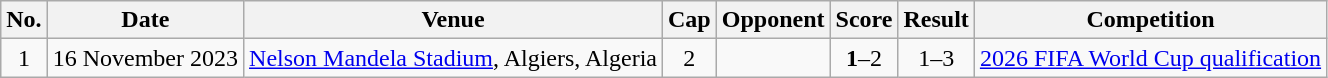<table class="wikitable sortable">
<tr>
<th scope=col>No.</th>
<th scope=col>Date</th>
<th scope=col>Venue</th>
<th scope=col>Cap</th>
<th scope=col>Opponent</th>
<th scope=col>Score</th>
<th scope=col>Result</th>
<th scope=col>Competition</th>
</tr>
<tr>
<td align=center>1</td>
<td>16 November 2023</td>
<td><a href='#'>Nelson Mandela Stadium</a>, Algiers, Algeria</td>
<td align=center>2</td>
<td></td>
<td align=center><strong>1</strong>–2</td>
<td align=center>1–3</td>
<td><a href='#'>2026 FIFA World Cup qualification</a></td>
</tr>
</table>
